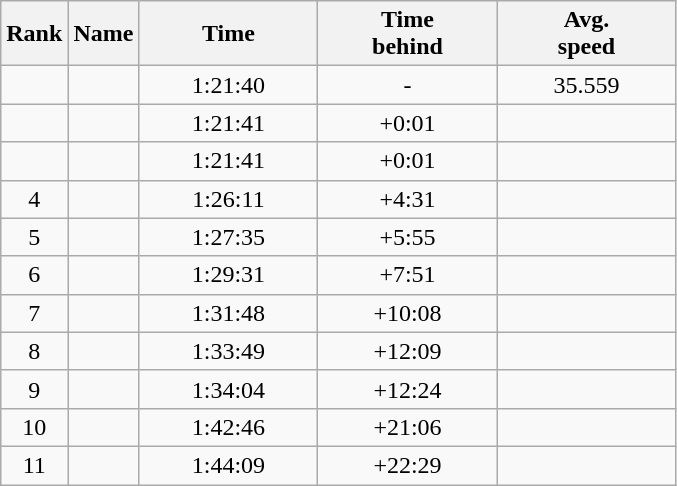<table class="wikitable" style="text-align:center;">
<tr>
<th>Rank</th>
<th style="width:"15em">Name</th>
<th style="width:7em">Time</th>
<th style="width:7em">Time<br>behind</th>
<th style="width:7em">Avg.<br>speed</th>
</tr>
<tr>
<td></td>
<td align=left></td>
<td>1:21:40</td>
<td>-</td>
<td>35.559</td>
</tr>
<tr>
<td></td>
<td align=left></td>
<td>1:21:41</td>
<td>+0:01</td>
<td></td>
</tr>
<tr>
<td></td>
<td align=left></td>
<td>1:21:41</td>
<td>+0:01</td>
<td></td>
</tr>
<tr>
<td>4</td>
<td align=left></td>
<td>1:26:11</td>
<td>+4:31</td>
<td></td>
</tr>
<tr>
<td>5</td>
<td align=left></td>
<td>1:27:35</td>
<td>+5:55</td>
<td></td>
</tr>
<tr>
<td>6</td>
<td align=left></td>
<td>1:29:31</td>
<td>+7:51</td>
<td></td>
</tr>
<tr>
<td>7</td>
<td align=left></td>
<td>1:31:48</td>
<td>+10:08</td>
<td></td>
</tr>
<tr>
<td>8</td>
<td align=left></td>
<td>1:33:49</td>
<td>+12:09</td>
<td></td>
</tr>
<tr>
<td>9</td>
<td align=left></td>
<td>1:34:04</td>
<td>+12:24</td>
<td></td>
</tr>
<tr>
<td>10</td>
<td align=left></td>
<td>1:42:46</td>
<td>+21:06</td>
<td></td>
</tr>
<tr>
<td>11</td>
<td align=left></td>
<td>1:44:09</td>
<td>+22:29</td>
<td></td>
</tr>
</table>
